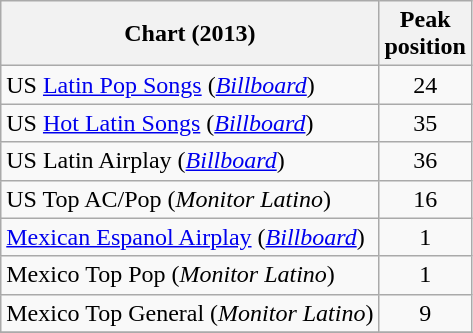<table class="wikitable sortable">
<tr>
<th align="left">Chart (2013)</th>
<th style="text-align:center;">Peak<br>position</th>
</tr>
<tr>
<td>US <a href='#'>Latin Pop Songs</a> (<em><a href='#'>Billboard</a></em>)</td>
<td style="text-align:center;">24</td>
</tr>
<tr>
<td>US <a href='#'>Hot Latin Songs</a> (<em><a href='#'>Billboard</a></em>)</td>
<td style="text-align:center;">35</td>
</tr>
<tr>
<td>US Latin Airplay (<em><a href='#'>Billboard</a></em>)</td>
<td style="text-align:center;">36</td>
</tr>
<tr>
<td>US Top AC/Pop (<em>Monitor Latino</em>)</td>
<td style="text-align:center;">16</td>
</tr>
<tr>
<td><a href='#'>Mexican Espanol Airplay</a> (<em><a href='#'>Billboard</a></em>)</td>
<td style="text-align:center;">1</td>
</tr>
<tr>
<td>Mexico Top Pop (<em>Monitor Latino</em>)</td>
<td style="text-align:center;">1</td>
</tr>
<tr>
<td>Mexico Top General (<em>Monitor Latino</em>)</td>
<td style="text-align:center;">9</td>
</tr>
<tr>
</tr>
</table>
